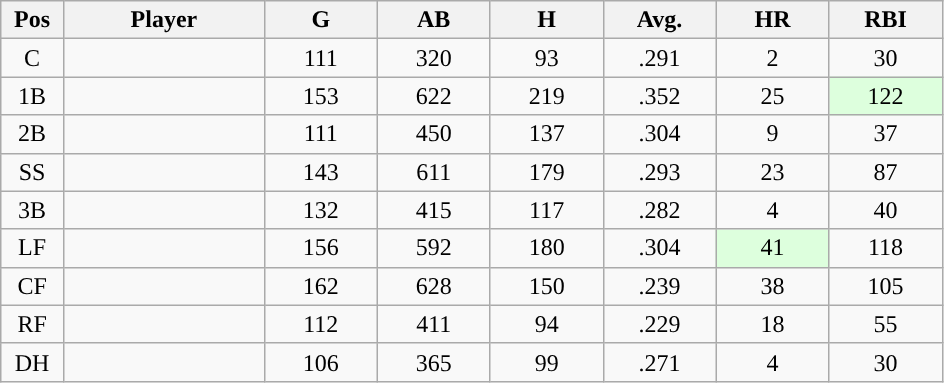<table class="wikitable sortable">
<tr>
<th bgcolor="#DDDDFF" width="5%">Pos</th>
<th bgcolor="#DDDDFF" width="16%">Player</th>
<th bgcolor="#DDDDFF" width="9%">G</th>
<th bgcolor="#DDDDFF" width="9%">AB</th>
<th bgcolor="#DDDDFF" width="9%">H</th>
<th bgcolor="#DDDDFF" width="9%">Avg.</th>
<th bgcolor="#DDDDFF" width="9%">HR</th>
<th bgcolor="#DDDDFF" width="9%">RBI</th>
</tr>
<tr align="center">
<td>C</td>
<td></td>
<td>111</td>
<td>320</td>
<td>93</td>
<td>.291</td>
<td>2</td>
<td>30</td>
</tr>
<tr align="center">
<td>1B</td>
<td></td>
<td>153</td>
<td>622</td>
<td>219</td>
<td>.352</td>
<td>25</td>
<td style="background:#DDFFDD;">122</td>
</tr>
<tr align="center">
<td>2B</td>
<td></td>
<td>111</td>
<td>450</td>
<td>137</td>
<td>.304</td>
<td>9</td>
<td>37</td>
</tr>
<tr align="center">
<td>SS</td>
<td></td>
<td>143</td>
<td>611</td>
<td>179</td>
<td>.293</td>
<td>23</td>
<td>87</td>
</tr>
<tr align="center">
<td>3B</td>
<td></td>
<td>132</td>
<td>415</td>
<td>117</td>
<td>.282</td>
<td>4</td>
<td>40</td>
</tr>
<tr align="center">
<td>LF</td>
<td></td>
<td>156</td>
<td>592</td>
<td>180</td>
<td>.304</td>
<td style="background:#DDFFDD;">41</td>
<td>118</td>
</tr>
<tr align="center">
<td>CF</td>
<td></td>
<td>162</td>
<td>628</td>
<td>150</td>
<td>.239</td>
<td>38</td>
<td>105</td>
</tr>
<tr align="center">
<td>RF</td>
<td></td>
<td>112</td>
<td>411</td>
<td>94</td>
<td>.229</td>
<td>18</td>
<td>55</td>
</tr>
<tr align="center">
<td>DH</td>
<td></td>
<td>106</td>
<td>365</td>
<td>99</td>
<td>.271</td>
<td>4</td>
<td>30</td>
</tr>
</table>
